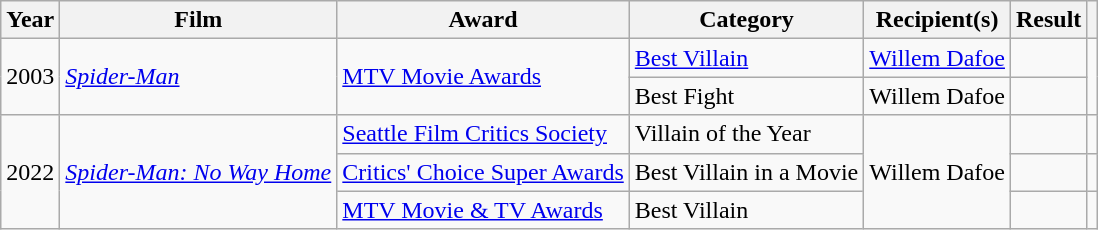<table class="wikitable plainrowheaders sortable">
<tr>
<th scope="col">Year</th>
<th scope="col">Film</th>
<th scope="col">Award</th>
<th scope="col">Category</th>
<th scope="col">Recipient(s)</th>
<th scope="col">Result</th>
<th scope="col" class="unsortable"></th>
</tr>
<tr>
<td rowspan="2">2003</td>
<td rowspan="2"><em><a href='#'>Spider-Man</a></em></td>
<td rowspan="2"><a href='#'>MTV Movie Awards</a></td>
<td><a href='#'>Best Villain</a></td>
<td><a href='#'>Willem Dafoe</a></td>
<td></td>
<td style="text-align:center;" rowspan="2"></td>
</tr>
<tr>
<td>Best Fight</td>
<td>Willem Dafoe</td>
<td></td>
</tr>
<tr>
<td rowspan="3">2022</td>
<td rowspan="3"><em><a href='#'>Spider-Man: No Way Home</a></em></td>
<td><a href='#'>Seattle Film Critics Society</a></td>
<td>Villain of the Year</td>
<td rowspan="3">Willem Dafoe</td>
<td></td>
<td></td>
</tr>
<tr>
<td><a href='#'>Critics' Choice Super Awards</a></td>
<td>Best Villain in a Movie</td>
<td></td>
<td></td>
</tr>
<tr>
<td><a href='#'>MTV Movie & TV Awards</a></td>
<td>Best Villain</td>
<td></td>
<td></td>
</tr>
</table>
